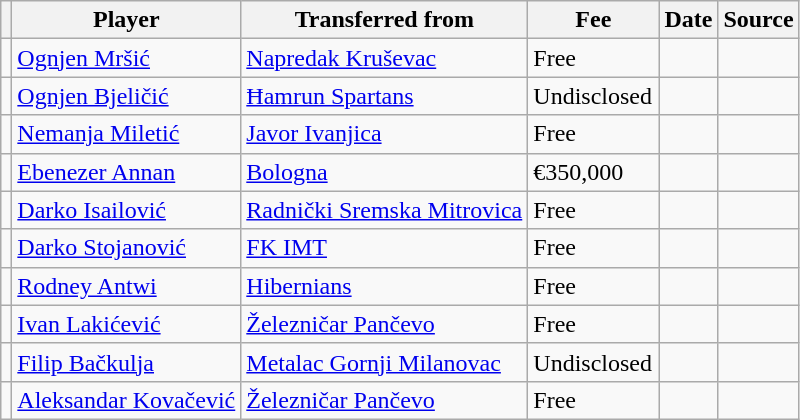<table class="wikitable plainrowheaders sortable">
<tr>
<th></th>
<th scope="col">Player</th>
<th>Transferred from</th>
<th style="width: 80px;">Fee</th>
<th scope="col">Date</th>
<th scope="col">Source</th>
</tr>
<tr>
<td align="center"></td>
<td> <a href='#'>Ognjen Mršić</a></td>
<td> <a href='#'>Napredak Kruševac</a></td>
<td>Free</td>
<td></td>
<td></td>
</tr>
<tr>
<td align="center"></td>
<td> <a href='#'>Ognjen Bjeličić</a></td>
<td> <a href='#'>Ħamrun Spartans</a></td>
<td>Undisclosed</td>
<td></td>
<td></td>
</tr>
<tr>
<td align="center"></td>
<td> <a href='#'>Nemanja Miletić</a></td>
<td> <a href='#'>Javor Ivanjica</a></td>
<td>Free</td>
<td></td>
<td></td>
</tr>
<tr>
<td align="center"></td>
<td> <a href='#'>Ebenezer Annan</a></td>
<td> <a href='#'>Bologna</a></td>
<td>€350,000</td>
<td></td>
<td></td>
</tr>
<tr>
<td align="center"></td>
<td> <a href='#'>Darko Isailović</a></td>
<td> <a href='#'>Radnički Sremska Mitrovica</a></td>
<td>Free</td>
<td></td>
<td></td>
</tr>
<tr>
<td align="center"></td>
<td> <a href='#'>Darko Stojanović</a></td>
<td> <a href='#'>FK IMT</a></td>
<td>Free</td>
<td></td>
<td></td>
</tr>
<tr>
<td align="center"></td>
<td> <a href='#'>Rodney Antwi</a></td>
<td> <a href='#'>Hibernians</a></td>
<td>Free</td>
<td></td>
<td></td>
</tr>
<tr>
<td align="center"></td>
<td> <a href='#'>Ivan Lakićević</a></td>
<td> <a href='#'>Železničar Pančevo</a></td>
<td>Free</td>
<td></td>
<td></td>
</tr>
<tr>
<td align="center"></td>
<td> <a href='#'>Filip Bačkulja</a></td>
<td> <a href='#'>Metalac Gornji Milanovac</a></td>
<td>Undisclosed</td>
<td></td>
<td></td>
</tr>
<tr>
<td align="center"></td>
<td> <a href='#'>Aleksandar Kovačević</a></td>
<td> <a href='#'>Železničar Pančevo</a></td>
<td>Free</td>
<td></td>
<td></td>
</tr>
</table>
